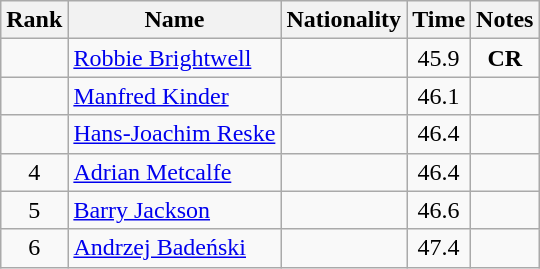<table class="wikitable sortable" style="text-align:center">
<tr>
<th>Rank</th>
<th>Name</th>
<th>Nationality</th>
<th>Time</th>
<th>Notes</th>
</tr>
<tr>
<td></td>
<td align=left><a href='#'>Robbie Brightwell</a></td>
<td align=left></td>
<td>45.9</td>
<td><strong>CR</strong></td>
</tr>
<tr>
<td></td>
<td align=left><a href='#'>Manfred Kinder</a></td>
<td align=left></td>
<td>46.1</td>
<td></td>
</tr>
<tr>
<td></td>
<td align=left><a href='#'>Hans-Joachim Reske</a></td>
<td align=left></td>
<td>46.4</td>
<td></td>
</tr>
<tr>
<td>4</td>
<td align=left><a href='#'>Adrian Metcalfe</a></td>
<td align=left></td>
<td>46.4</td>
<td></td>
</tr>
<tr>
<td>5</td>
<td align=left><a href='#'>Barry Jackson</a></td>
<td align=left></td>
<td>46.6</td>
<td></td>
</tr>
<tr>
<td>6</td>
<td align=left><a href='#'>Andrzej Badeński</a></td>
<td align=left></td>
<td>47.4</td>
<td></td>
</tr>
</table>
